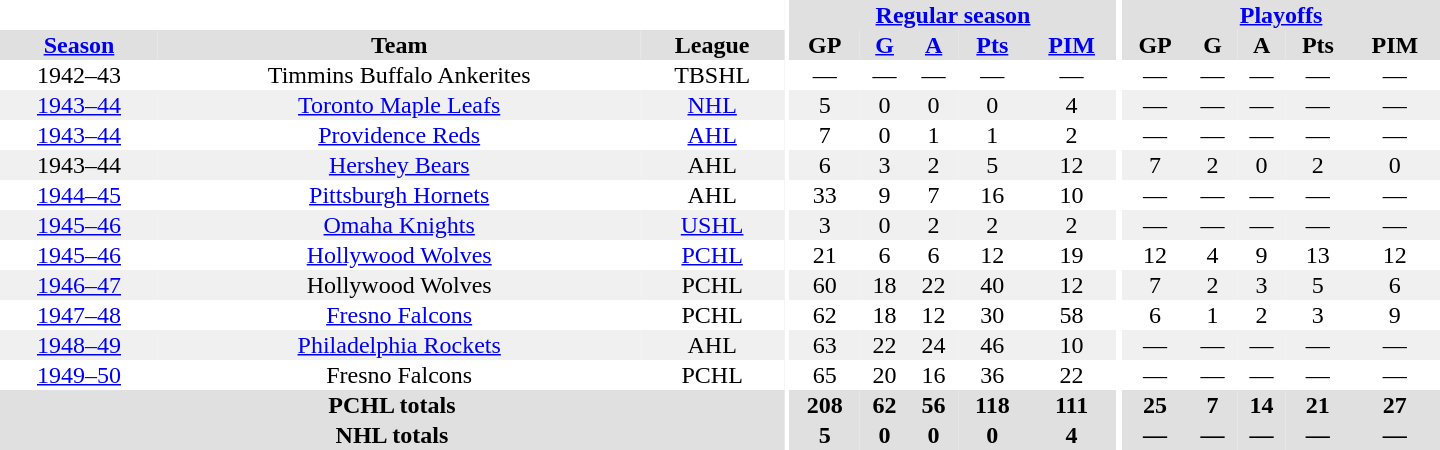<table border="0" cellpadding="1" cellspacing="0" style="text-align:center; width:60em">
<tr bgcolor="#e0e0e0">
<th colspan="3" bgcolor="#ffffff"></th>
<th rowspan="100" bgcolor="#ffffff"></th>
<th colspan="5"><a href='#'>Regular season</a></th>
<th rowspan="100" bgcolor="#ffffff"></th>
<th colspan="5"><a href='#'>Playoffs</a></th>
</tr>
<tr bgcolor="#e0e0e0">
<th><a href='#'>Season</a></th>
<th>Team</th>
<th>League</th>
<th>GP</th>
<th><a href='#'>G</a></th>
<th><a href='#'>A</a></th>
<th><a href='#'>Pts</a></th>
<th><a href='#'>PIM</a></th>
<th>GP</th>
<th>G</th>
<th>A</th>
<th>Pts</th>
<th>PIM</th>
</tr>
<tr>
<td>1942–43</td>
<td>Timmins Buffalo Ankerites</td>
<td>TBSHL</td>
<td>—</td>
<td>—</td>
<td>—</td>
<td>—</td>
<td>—</td>
<td>—</td>
<td>—</td>
<td>—</td>
<td>—</td>
<td>—</td>
</tr>
<tr bgcolor="#f0f0f0">
<td><a href='#'>1943–44</a></td>
<td><a href='#'>Toronto Maple Leafs</a></td>
<td><a href='#'>NHL</a></td>
<td>5</td>
<td>0</td>
<td>0</td>
<td>0</td>
<td>4</td>
<td>—</td>
<td>—</td>
<td>—</td>
<td>—</td>
<td>—</td>
</tr>
<tr>
<td><a href='#'>1943–44</a></td>
<td><a href='#'>Providence Reds</a></td>
<td><a href='#'>AHL</a></td>
<td>7</td>
<td>0</td>
<td>1</td>
<td>1</td>
<td>2</td>
<td>—</td>
<td>—</td>
<td>—</td>
<td>—</td>
<td>—</td>
</tr>
<tr bgcolor="#f0f0f0">
<td>1943–44</td>
<td><a href='#'>Hershey Bears</a></td>
<td>AHL</td>
<td>6</td>
<td>3</td>
<td>2</td>
<td>5</td>
<td>12</td>
<td>7</td>
<td>2</td>
<td>0</td>
<td>2</td>
<td>0</td>
</tr>
<tr>
<td><a href='#'>1944–45</a></td>
<td><a href='#'>Pittsburgh Hornets</a></td>
<td>AHL</td>
<td>33</td>
<td>9</td>
<td>7</td>
<td>16</td>
<td>10</td>
<td>—</td>
<td>—</td>
<td>—</td>
<td>—</td>
<td>—</td>
</tr>
<tr bgcolor="#f0f0f0">
<td><a href='#'>1945–46</a></td>
<td><a href='#'>Omaha Knights</a></td>
<td><a href='#'>USHL</a></td>
<td>3</td>
<td>0</td>
<td>2</td>
<td>2</td>
<td>2</td>
<td>—</td>
<td>—</td>
<td>—</td>
<td>—</td>
<td>—</td>
</tr>
<tr>
<td><a href='#'>1945–46</a></td>
<td><a href='#'>Hollywood Wolves</a></td>
<td><a href='#'>PCHL</a></td>
<td>21</td>
<td>6</td>
<td>6</td>
<td>12</td>
<td>19</td>
<td>12</td>
<td>4</td>
<td>9</td>
<td>13</td>
<td>12</td>
</tr>
<tr bgcolor="#f0f0f0">
<td><a href='#'>1946–47</a></td>
<td>Hollywood Wolves</td>
<td>PCHL</td>
<td>60</td>
<td>18</td>
<td>22</td>
<td>40</td>
<td>12</td>
<td>7</td>
<td>2</td>
<td>3</td>
<td>5</td>
<td>6</td>
</tr>
<tr>
<td><a href='#'>1947–48</a></td>
<td><a href='#'>Fresno Falcons</a></td>
<td>PCHL</td>
<td>62</td>
<td>18</td>
<td>12</td>
<td>30</td>
<td>58</td>
<td>6</td>
<td>1</td>
<td>2</td>
<td>3</td>
<td>9</td>
</tr>
<tr bgcolor="#f0f0f0">
<td><a href='#'>1948–49</a></td>
<td><a href='#'>Philadelphia Rockets</a></td>
<td>AHL</td>
<td>63</td>
<td>22</td>
<td>24</td>
<td>46</td>
<td>10</td>
<td>—</td>
<td>—</td>
<td>—</td>
<td>—</td>
<td>—</td>
</tr>
<tr>
<td><a href='#'>1949–50</a></td>
<td>Fresno Falcons</td>
<td>PCHL</td>
<td>65</td>
<td>20</td>
<td>16</td>
<td>36</td>
<td>22</td>
<td>—</td>
<td>—</td>
<td>—</td>
<td>—</td>
<td>—</td>
</tr>
<tr bgcolor="#e0e0e0">
<th colspan="3">PCHL totals</th>
<th>208</th>
<th>62</th>
<th>56</th>
<th>118</th>
<th>111</th>
<th>25</th>
<th>7</th>
<th>14</th>
<th>21</th>
<th>27</th>
</tr>
<tr bgcolor="#e0e0e0">
<th colspan="3">NHL totals</th>
<th>5</th>
<th>0</th>
<th>0</th>
<th>0</th>
<th>4</th>
<th>—</th>
<th>—</th>
<th>—</th>
<th>—</th>
<th>—</th>
</tr>
</table>
